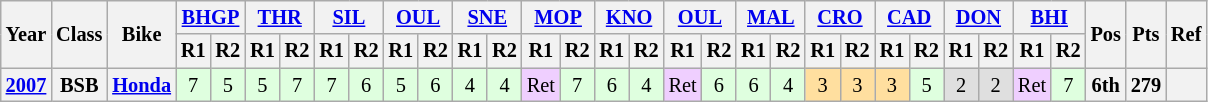<table class="wikitable" style="font-size: 85%; text-align: center">
<tr valign="top">
<th valign="middle" rowspan=2>Year</th>
<th valign="middle" rowspan=2>Class</th>
<th valign="middle" rowspan=2>Bike</th>
<th colspan=2><a href='#'>BHGP</a><br></th>
<th colspan=2><a href='#'>THR</a><br></th>
<th colspan=2><a href='#'>SIL</a><br></th>
<th colspan=2><a href='#'>OUL</a><br></th>
<th colspan=2><a href='#'>SNE</a><br></th>
<th colspan=2><a href='#'>MOP</a><br></th>
<th colspan=2><a href='#'>KNO</a><br></th>
<th colspan=2><a href='#'>OUL</a><br></th>
<th colspan=2><a href='#'>MAL</a><br></th>
<th colspan=2><a href='#'>CRO</a><br></th>
<th colspan=2><a href='#'>CAD</a><br></th>
<th colspan=2><a href='#'>DON</a><br></th>
<th colspan=2><a href='#'>BHI</a><br></th>
<th valign="middle" rowspan=2>Pos</th>
<th valign="middle" rowspan=2>Pts</th>
<th valign="middle" rowspan=2>Ref</th>
</tr>
<tr>
<th>R1</th>
<th>R2</th>
<th>R1</th>
<th>R2</th>
<th>R1</th>
<th>R2</th>
<th>R1</th>
<th>R2</th>
<th>R1</th>
<th>R2</th>
<th>R1</th>
<th>R2</th>
<th>R1</th>
<th>R2</th>
<th>R1</th>
<th>R2</th>
<th>R1</th>
<th>R2</th>
<th>R1</th>
<th>R2</th>
<th>R1</th>
<th>R2</th>
<th>R1</th>
<th>R2</th>
<th>R1</th>
<th>R2</th>
</tr>
<tr>
<th><a href='#'>2007</a></th>
<th>BSB</th>
<th><a href='#'>Honda</a></th>
<td style="background:#DFFFDF;">7</td>
<td style="background:#DFFFDF;">5</td>
<td style="background:#DFFFDF;">5</td>
<td style="background:#DFFFDF;">7</td>
<td style="background:#DFFFDF;">7</td>
<td style="background:#DFFFDF;">6</td>
<td style="background:#DFFFDF;">5</td>
<td style="background:#DFFFDF;">6</td>
<td style="background:#DFFFDF;">4</td>
<td style="background:#DFFFDF;">4</td>
<td style="background:#EFCFFF;">Ret</td>
<td style="background:#DFFFDF;">7</td>
<td style="background:#DFFFDF;">6</td>
<td style="background:#DFFFDF;">4</td>
<td style="background:#EFCFFF;">Ret</td>
<td style="background:#DFFFDF;">6</td>
<td style="background:#DFFFDF;">6</td>
<td style="background:#DFFFDF;">4</td>
<td style="background:#FFDF9F;">3</td>
<td style="background:#FFDF9F;">3</td>
<td style="background:#FFDF9F;">3</td>
<td style="background:#DFFFDF;">5</td>
<td style="background:#DFDFDF;">2</td>
<td style="background:#DFDFDF;">2</td>
<td style="background:#EFCFFF;">Ret</td>
<td style="background:#DFFFDF;">7</td>
<th>6th</th>
<th>279</th>
<th></th>
</tr>
</table>
